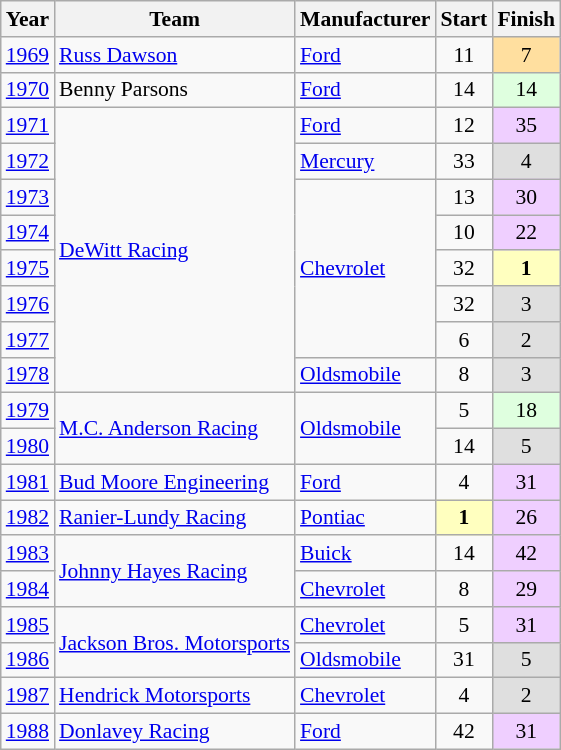<table class="wikitable" style="font-size: 90%;">
<tr>
<th>Year</th>
<th>Team</th>
<th>Manufacturer</th>
<th>Start</th>
<th>Finish</th>
</tr>
<tr>
<td><a href='#'>1969</a></td>
<td><a href='#'>Russ Dawson</a></td>
<td><a href='#'>Ford</a></td>
<td align=center>11</td>
<td align=center style="background:#FFDF9F;">7</td>
</tr>
<tr>
<td><a href='#'>1970</a></td>
<td>Benny Parsons</td>
<td><a href='#'>Ford</a></td>
<td align=center>14</td>
<td align=center style="background:#DFFFDF;">14</td>
</tr>
<tr>
<td><a href='#'>1971</a></td>
<td rowspan=8><a href='#'>DeWitt Racing</a></td>
<td><a href='#'>Ford</a></td>
<td align=center>12</td>
<td align=center style="background:#EFCFFF;">35</td>
</tr>
<tr>
<td><a href='#'>1972</a></td>
<td><a href='#'>Mercury</a></td>
<td align=center>33</td>
<td align=center style="background:#DFDFDF;">4</td>
</tr>
<tr>
<td><a href='#'>1973</a></td>
<td rowspan=5><a href='#'>Chevrolet</a></td>
<td align=center>13</td>
<td align=center style="background:#EFCFFF;">30</td>
</tr>
<tr>
<td><a href='#'>1974</a></td>
<td align=center>10</td>
<td align=center style="background:#EFCFFF;">22</td>
</tr>
<tr>
<td><a href='#'>1975</a></td>
<td align=center>32</td>
<td align=center style="background:#FFFFBF;"><strong>1</strong></td>
</tr>
<tr>
<td><a href='#'>1976</a></td>
<td align=center>32</td>
<td align=center style="background:#DFDFDF;">3</td>
</tr>
<tr>
<td><a href='#'>1977</a></td>
<td align=center>6</td>
<td align=center style="background:#DFDFDF;">2</td>
</tr>
<tr>
<td><a href='#'>1978</a></td>
<td><a href='#'>Oldsmobile</a></td>
<td align=center>8</td>
<td align=center style="background:#DFDFDF;">3</td>
</tr>
<tr>
<td><a href='#'>1979</a></td>
<td rowspan=2><a href='#'>M.C. Anderson Racing</a></td>
<td rowspan=2><a href='#'>Oldsmobile</a></td>
<td align=center>5</td>
<td align=center style="background:#DFFFDF;">18</td>
</tr>
<tr>
<td><a href='#'>1980</a></td>
<td align=center>14</td>
<td align=center style="background:#DFDFDF;">5</td>
</tr>
<tr>
<td><a href='#'>1981</a></td>
<td><a href='#'>Bud Moore Engineering</a></td>
<td><a href='#'>Ford</a></td>
<td align=center>4</td>
<td align=center style="background:#EFCFFF;">31</td>
</tr>
<tr>
<td><a href='#'>1982</a></td>
<td><a href='#'>Ranier-Lundy Racing</a></td>
<td><a href='#'>Pontiac</a></td>
<td align=center style="background:#FFFFBF;"><strong>1</strong></td>
<td align=center style="background:#EFCFFF;">26</td>
</tr>
<tr>
<td><a href='#'>1983</a></td>
<td rowspan=2><a href='#'>Johnny Hayes Racing</a></td>
<td><a href='#'>Buick</a></td>
<td align=center>14</td>
<td align=center style="background:#EFCFFF;">42</td>
</tr>
<tr>
<td><a href='#'>1984</a></td>
<td><a href='#'>Chevrolet</a></td>
<td align=center>8</td>
<td align=center style="background:#EFCFFF;">29</td>
</tr>
<tr>
<td><a href='#'>1985</a></td>
<td rowspan=2><a href='#'>Jackson Bros. Motorsports</a></td>
<td><a href='#'>Chevrolet</a></td>
<td align=center>5</td>
<td align=center style="background:#EFCFFF;">31</td>
</tr>
<tr>
<td><a href='#'>1986</a></td>
<td><a href='#'>Oldsmobile</a></td>
<td align=center>31</td>
<td align=center style="background:#DFDFDF;">5</td>
</tr>
<tr>
<td><a href='#'>1987</a></td>
<td><a href='#'>Hendrick Motorsports</a></td>
<td><a href='#'>Chevrolet</a></td>
<td align=center>4</td>
<td align=center style="background:#DFDFDF;">2</td>
</tr>
<tr>
<td><a href='#'>1988</a></td>
<td><a href='#'>Donlavey Racing</a></td>
<td><a href='#'>Ford</a></td>
<td align=center>42</td>
<td align=center style="background:#EFCFFF;">31</td>
</tr>
</table>
